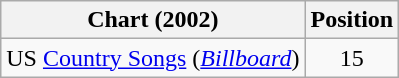<table class="wikitable sortable">
<tr>
<th scope="col">Chart (2002)</th>
<th scope="col">Position</th>
</tr>
<tr>
<td>US <a href='#'>Country Songs</a> (<em><a href='#'>Billboard</a></em>)</td>
<td align="center">15</td>
</tr>
</table>
